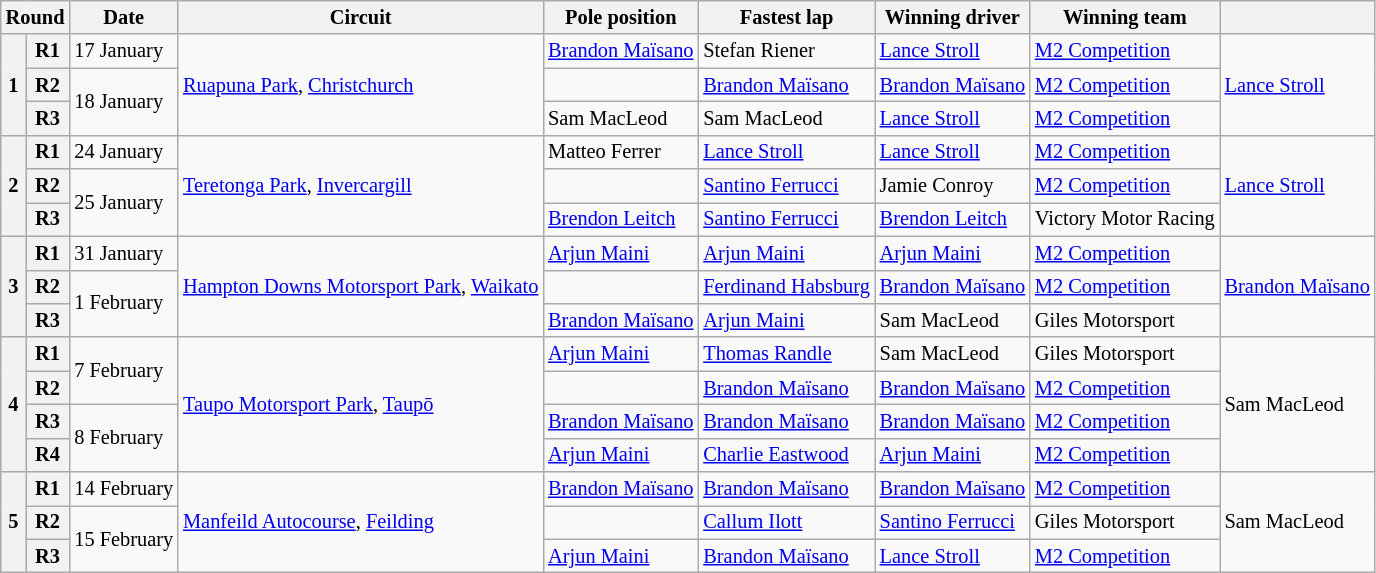<table class="wikitable" style="font-size: 85%">
<tr>
<th colspan=2>Round</th>
<th>Date</th>
<th>Circuit</th>
<th>Pole position</th>
<th>Fastest lap</th>
<th>Winning driver</th>
<th>Winning team</th>
<th></th>
</tr>
<tr>
<th rowspan=3>1</th>
<th>R1</th>
<td>17 January</td>
<td rowspan=3><a href='#'>Ruapuna Park</a>, <a href='#'>Christchurch</a></td>
<td> <a href='#'>Brandon Maïsano</a></td>
<td> Stefan Riener</td>
<td> <a href='#'>Lance Stroll</a></td>
<td><a href='#'>M2 Competition</a></td>
<td rowspan=3> <a href='#'>Lance Stroll</a></td>
</tr>
<tr>
<th>R2</th>
<td rowspan=2>18 January</td>
<td></td>
<td> <a href='#'>Brandon Maïsano</a></td>
<td> <a href='#'>Brandon Maïsano</a></td>
<td><a href='#'>M2 Competition</a></td>
</tr>
<tr>
<th>R3</th>
<td> Sam MacLeod</td>
<td> Sam MacLeod</td>
<td> <a href='#'>Lance Stroll</a></td>
<td><a href='#'>M2 Competition</a></td>
</tr>
<tr>
<th rowspan=3>2</th>
<th>R1</th>
<td>24 January</td>
<td rowspan=3><a href='#'>Teretonga Park</a>, <a href='#'>Invercargill</a></td>
<td> Matteo Ferrer</td>
<td> <a href='#'>Lance Stroll</a></td>
<td> <a href='#'>Lance Stroll</a></td>
<td><a href='#'>M2 Competition</a></td>
<td rowspan=3> <a href='#'>Lance Stroll</a></td>
</tr>
<tr>
<th>R2</th>
<td rowspan=2>25 January</td>
<td></td>
<td> <a href='#'>Santino Ferrucci</a></td>
<td> Jamie Conroy</td>
<td><a href='#'>M2 Competition</a></td>
</tr>
<tr>
<th>R3</th>
<td> <a href='#'>Brendon Leitch</a></td>
<td> <a href='#'>Santino Ferrucci</a></td>
<td> <a href='#'>Brendon Leitch</a></td>
<td nowrap>Victory Motor Racing</td>
</tr>
<tr>
<th rowspan=3>3</th>
<th>R1</th>
<td>31 January</td>
<td rowspan=3 nowrap><a href='#'>Hampton Downs Motorsport Park</a>, <a href='#'>Waikato</a></td>
<td> <a href='#'>Arjun Maini</a></td>
<td> <a href='#'>Arjun Maini</a></td>
<td> <a href='#'>Arjun Maini</a></td>
<td><a href='#'>M2 Competition</a></td>
<td rowspan=3 nowrap> <a href='#'>Brandon Maïsano</a></td>
</tr>
<tr>
<th>R2</th>
<td rowspan=2>1 February</td>
<td></td>
<td nowrap> <a href='#'>Ferdinand Habsburg</a></td>
<td> <a href='#'>Brandon Maïsano</a></td>
<td><a href='#'>M2 Competition</a></td>
</tr>
<tr>
<th>R3</th>
<td> <a href='#'>Brandon Maïsano</a></td>
<td> <a href='#'>Arjun Maini</a></td>
<td> Sam MacLeod</td>
<td nowrap>Giles Motorsport</td>
</tr>
<tr>
<th rowspan=4>4</th>
<th>R1</th>
<td rowspan=2>7 February</td>
<td rowspan=4><a href='#'>Taupo Motorsport Park</a>, <a href='#'>Taupō</a></td>
<td> <a href='#'>Arjun Maini</a></td>
<td> <a href='#'>Thomas Randle</a></td>
<td> Sam MacLeod</td>
<td>Giles Motorsport</td>
<td rowspan=4> Sam MacLeod</td>
</tr>
<tr>
<th>R2</th>
<td></td>
<td> <a href='#'>Brandon Maïsano</a></td>
<td> <a href='#'>Brandon Maïsano</a></td>
<td><a href='#'>M2 Competition</a></td>
</tr>
<tr>
<th>R3</th>
<td rowspan=2>8 February</td>
<td> <a href='#'>Brandon Maïsano</a></td>
<td> <a href='#'>Brandon Maïsano</a></td>
<td> <a href='#'>Brandon Maïsano</a></td>
<td><a href='#'>M2 Competition</a></td>
</tr>
<tr>
<th>R4</th>
<td> <a href='#'>Arjun Maini</a></td>
<td> <a href='#'>Charlie Eastwood</a></td>
<td> <a href='#'>Arjun Maini</a></td>
<td><a href='#'>M2 Competition</a></td>
</tr>
<tr>
<th rowspan=3>5</th>
<th>R1</th>
<td>14 February</td>
<td rowspan=3><a href='#'>Manfeild Autocourse</a>, <a href='#'>Feilding</a></td>
<td nowrap> <a href='#'>Brandon Maïsano</a></td>
<td nowrap> <a href='#'>Brandon Maïsano</a></td>
<td nowrap> <a href='#'>Brandon Maïsano</a></td>
<td nowrap><a href='#'>M2 Competition</a></td>
<td rowspan=3> Sam MacLeod</td>
</tr>
<tr>
<th>R2</th>
<td rowspan=2 nowrap>15 February</td>
<td></td>
<td> <a href='#'>Callum Ilott</a></td>
<td> <a href='#'>Santino Ferrucci</a></td>
<td>Giles Motorsport</td>
</tr>
<tr>
<th>R3</th>
<td> <a href='#'>Arjun Maini</a></td>
<td> <a href='#'>Brandon Maïsano</a></td>
<td> <a href='#'>Lance Stroll</a></td>
<td><a href='#'>M2 Competition</a></td>
</tr>
</table>
